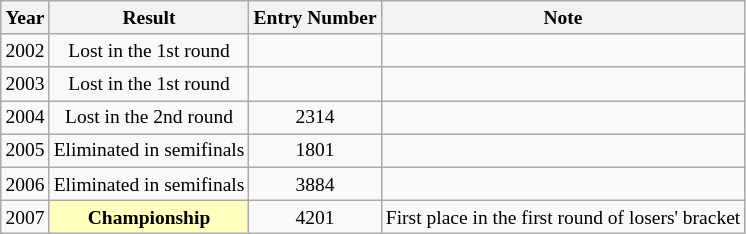<table class="wikitable" style="text-align:center; font-size:small; white-space:nowrap;">
<tr>
<th>Year</th>
<th style="min-width:8em">Result</th>
<th>Entry Number</th>
<th>Note</th>
</tr>
<tr>
<td>2002</td>
<td>Lost in the 1st round</td>
<td></td>
<td></td>
</tr>
<tr>
<td>2003</td>
<td>Lost in the 1st round</td>
<td></td>
<td></td>
</tr>
<tr>
<td>2004</td>
<td>Lost in the 2nd round</td>
<td>2314</td>
<td></td>
</tr>
<tr>
<td>2005</td>
<td>Eliminated in semifinals</td>
<td>1801</td>
<td></td>
</tr>
<tr>
<td>2006</td>
<td>Eliminated in semifinals</td>
<td>3884</td>
<td></td>
</tr>
<tr>
<td>2007</td>
<td style="background-color:#ffffbf;color:black;"><strong>Championship</strong></td>
<td>4201</td>
<td>First place in the first round of losers' bracket</td>
</tr>
</table>
